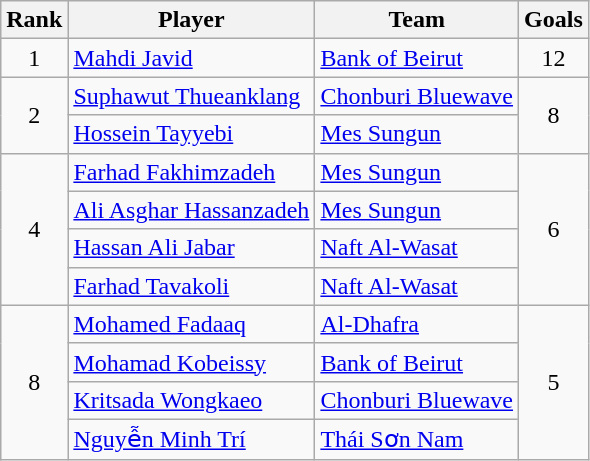<table class="wikitable" style="text-align:center">
<tr>
<th>Rank</th>
<th>Player</th>
<th>Team</th>
<th>Goals</th>
</tr>
<tr>
<td>1</td>
<td align=left> <a href='#'>Mahdi Javid</a></td>
<td align=left> <a href='#'>Bank of Beirut</a></td>
<td>12</td>
</tr>
<tr>
<td rowspan=2>2</td>
<td align=left> <a href='#'>Suphawut Thueanklang</a></td>
<td align=left> <a href='#'>Chonburi Bluewave</a></td>
<td rowspan=2>8</td>
</tr>
<tr>
<td align=left> <a href='#'>Hossein Tayyebi</a></td>
<td align=left> <a href='#'>Mes Sungun</a></td>
</tr>
<tr>
<td rowspan=4>4</td>
<td align=left> <a href='#'>Farhad Fakhimzadeh</a></td>
<td align=left> <a href='#'>Mes Sungun</a></td>
<td rowspan=4>6</td>
</tr>
<tr>
<td align=left> <a href='#'>Ali Asghar Hassanzadeh</a></td>
<td align=left> <a href='#'>Mes Sungun</a></td>
</tr>
<tr>
<td align=left> <a href='#'>Hassan Ali Jabar</a></td>
<td align=left> <a href='#'>Naft Al-Wasat</a></td>
</tr>
<tr>
<td align=left> <a href='#'>Farhad Tavakoli</a></td>
<td align=left> <a href='#'>Naft Al-Wasat</a></td>
</tr>
<tr>
<td rowspan=4>8</td>
<td align=left> <a href='#'>Mohamed Fadaaq</a></td>
<td align=left> <a href='#'>Al-Dhafra</a></td>
<td rowspan=4>5</td>
</tr>
<tr>
<td align=left> <a href='#'>Mohamad Kobeissy</a></td>
<td align=left> <a href='#'>Bank of Beirut</a></td>
</tr>
<tr>
<td align=left> <a href='#'>Kritsada Wongkaeo</a></td>
<td align=left> <a href='#'>Chonburi Bluewave</a></td>
</tr>
<tr>
<td align=left> <a href='#'>Nguyễn Minh Trí</a></td>
<td align=left> <a href='#'>Thái Sơn Nam</a></td>
</tr>
</table>
